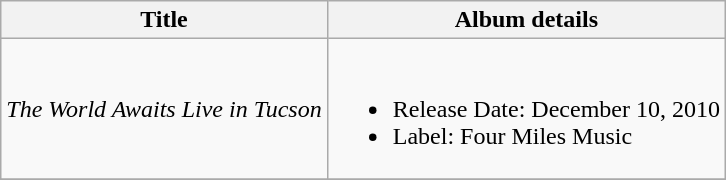<table class="wikitable">
<tr>
<th><strong>Title</strong></th>
<th><strong>Album details</strong></th>
</tr>
<tr>
<td><em>The World Awaits Live in Tucson</em></td>
<td><br><ul><li>Release Date: December 10, 2010</li><li>Label: Four Miles Music</li></ul></td>
</tr>
<tr>
</tr>
</table>
